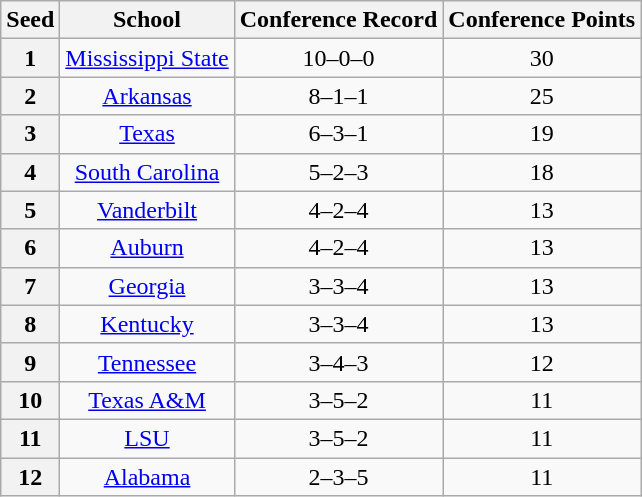<table class="wikitable sortable" style="text-align:center">
<tr>
<th scope="col">Seed</th>
<th scope="col">School</th>
<th scope="col">Conference Record</th>
<th scope="col">Conference Points</th>
</tr>
<tr>
<th scope="row">1</th>
<td><a href='#'>Mississippi State</a></td>
<td>10–0–0</td>
<td>30</td>
</tr>
<tr>
<th scope="row">2</th>
<td><a href='#'>Arkansas</a></td>
<td>8–1–1</td>
<td>25</td>
</tr>
<tr>
<th scope="row">3</th>
<td><a href='#'>Texas</a></td>
<td>6–3–1</td>
<td>19</td>
</tr>
<tr>
<th scope="row">4</th>
<td><a href='#'>South Carolina</a></td>
<td>5–2–3</td>
<td>18</td>
</tr>
<tr>
<th scope="row">5</th>
<td><a href='#'>Vanderbilt</a></td>
<td>4–2–4</td>
<td>13</td>
</tr>
<tr>
<th scope="row">6</th>
<td><a href='#'>Auburn</a></td>
<td>4–2–4</td>
<td>13</td>
</tr>
<tr>
<th scope="row">7</th>
<td><a href='#'>Georgia</a></td>
<td>3–3–4</td>
<td>13</td>
</tr>
<tr>
<th scope="row">8</th>
<td><a href='#'>Kentucky</a></td>
<td>3–3–4</td>
<td>13</td>
</tr>
<tr>
<th scope="row">9</th>
<td><a href='#'>Tennessee</a></td>
<td>3–4–3</td>
<td>12</td>
</tr>
<tr>
<th scope="row">10</th>
<td><a href='#'>Texas A&M</a></td>
<td>3–5–2</td>
<td>11</td>
</tr>
<tr>
<th scope="row">11</th>
<td><a href='#'>LSU</a></td>
<td>3–5–2</td>
<td>11</td>
</tr>
<tr>
<th scope="row">12</th>
<td><a href='#'>Alabama</a></td>
<td>2–3–5</td>
<td>11</td>
</tr>
</table>
